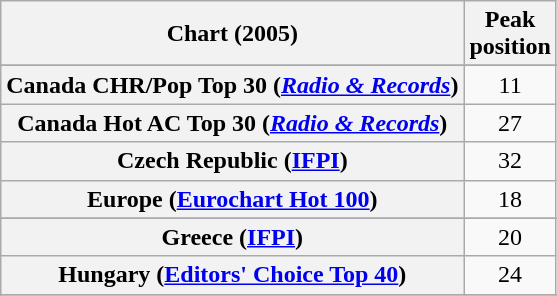<table class="wikitable sortable plainrowheaders" style="text-align:center">
<tr>
<th>Chart (2005)</th>
<th>Peak<br>position</th>
</tr>
<tr>
</tr>
<tr>
</tr>
<tr>
<th scope="row">Canada CHR/Pop Top 30 (<em><a href='#'>Radio & Records</a></em>)</th>
<td>11</td>
</tr>
<tr>
<th scope="row">Canada Hot AC Top 30 (<em><a href='#'>Radio & Records</a></em>)</th>
<td>27</td>
</tr>
<tr>
<th scope="row">Czech Republic (<a href='#'>IFPI</a>)</th>
<td>32</td>
</tr>
<tr>
<th scope="row">Europe (<a href='#'>Eurochart Hot 100</a>)</th>
<td>18</td>
</tr>
<tr>
</tr>
<tr>
<th scope="row">Greece (<a href='#'>IFPI</a>)</th>
<td>20</td>
</tr>
<tr>
<th scope="row">Hungary (<a href='#'>Editors' Choice Top 40</a>)</th>
<td>24</td>
</tr>
<tr>
</tr>
<tr>
</tr>
<tr>
</tr>
<tr>
</tr>
<tr>
</tr>
<tr>
</tr>
<tr>
</tr>
<tr>
</tr>
<tr>
</tr>
<tr>
</tr>
<tr>
</tr>
<tr>
</tr>
</table>
